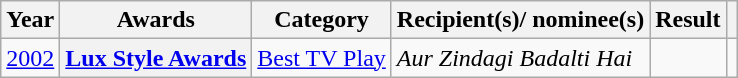<table class="wikitable plainrowheaders">
<tr>
<th scope="col">Year</th>
<th scope="col">Awards</th>
<th scope="col">Category</th>
<th scope="col">Recipient(s)/ nominee(s)</th>
<th scope="col">Result</th>
<th scope="col" class="unsortable"></th>
</tr>
<tr>
<td><a href='#'>2002</a></td>
<th scope="row"><a href='#'>Lux Style Awards</a></th>
<td><a href='#'>Best TV Play</a></td>
<td><em>Aur Zindagi Badalti Hai</em></td>
<td></td>
<td></td>
</tr>
</table>
